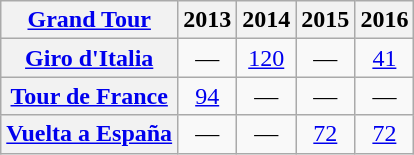<table class="wikitable plainrowheaders">
<tr>
<th scope="col"><a href='#'>Grand Tour</a></th>
<th scope="col">2013</th>
<th scope="col">2014</th>
<th scope="col">2015</th>
<th scope="col">2016</th>
</tr>
<tr style="text-align:center;">
<th scope="row"> <a href='#'>Giro d'Italia</a></th>
<td>—</td>
<td><a href='#'>120</a></td>
<td>—</td>
<td><a href='#'>41</a></td>
</tr>
<tr style="text-align:center;">
<th scope="row"> <a href='#'>Tour de France</a></th>
<td><a href='#'>94</a></td>
<td>—</td>
<td>—</td>
<td>—</td>
</tr>
<tr style="text-align:center;">
<th scope="row"> <a href='#'>Vuelta a España</a></th>
<td>—</td>
<td>—</td>
<td><a href='#'>72</a></td>
<td><a href='#'>72</a></td>
</tr>
</table>
